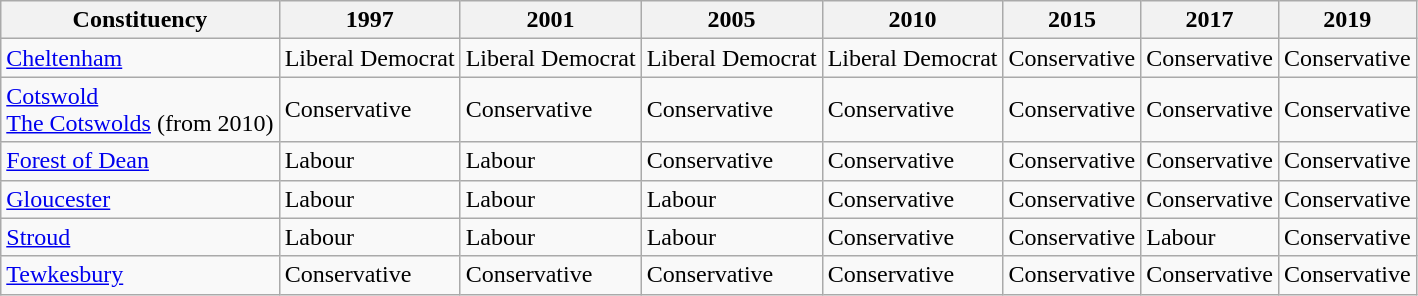<table class="wikitable">
<tr>
<th>Constituency</th>
<th>1997</th>
<th>2001</th>
<th>2005</th>
<th>2010</th>
<th>2015</th>
<th>2017</th>
<th>2019</th>
</tr>
<tr>
<td><a href='#'>Cheltenham</a></td>
<td bgcolor=>Liberal Democrat</td>
<td bgcolor=>Liberal Democrat</td>
<td bgcolor=>Liberal Democrat</td>
<td bgcolor=>Liberal Democrat</td>
<td bgcolor=>Conservative</td>
<td bgcolor=>Conservative</td>
<td bgcolor=>Conservative</td>
</tr>
<tr>
<td><a href='#'>Cotswold</a><br><a href='#'>The Cotswolds</a> (from 2010)</td>
<td bgcolor=>Conservative</td>
<td bgcolor=>Conservative</td>
<td bgcolor=>Conservative</td>
<td bgcolor=>Conservative</td>
<td bgcolor=>Conservative</td>
<td bgcolor=>Conservative</td>
<td bgcolor=>Conservative</td>
</tr>
<tr>
<td><a href='#'>Forest of Dean</a></td>
<td bgcolor=>Labour</td>
<td bgcolor=>Labour</td>
<td bgcolor=>Conservative</td>
<td bgcolor=>Conservative</td>
<td bgcolor=>Conservative</td>
<td bgcolor=>Conservative</td>
<td bgcolor=>Conservative</td>
</tr>
<tr>
<td><a href='#'>Gloucester</a></td>
<td bgcolor=>Labour</td>
<td bgcolor=>Labour</td>
<td bgcolor=>Labour</td>
<td bgcolor=>Conservative</td>
<td bgcolor=>Conservative</td>
<td bgcolor=>Conservative</td>
<td bgcolor=>Conservative</td>
</tr>
<tr>
<td><a href='#'>Stroud</a></td>
<td bgcolor=>Labour</td>
<td bgcolor=>Labour</td>
<td bgcolor=>Labour</td>
<td bgcolor=>Conservative</td>
<td bgcolor=>Conservative</td>
<td bgcolor=>Labour</td>
<td bgcolor=>Conservative</td>
</tr>
<tr>
<td><a href='#'>Tewkesbury</a></td>
<td bgcolor=>Conservative</td>
<td bgcolor=>Conservative</td>
<td bgcolor=>Conservative</td>
<td bgcolor=>Conservative</td>
<td bgcolor=>Conservative</td>
<td bgcolor=>Conservative</td>
<td bgcolor=>Conservative</td>
</tr>
</table>
